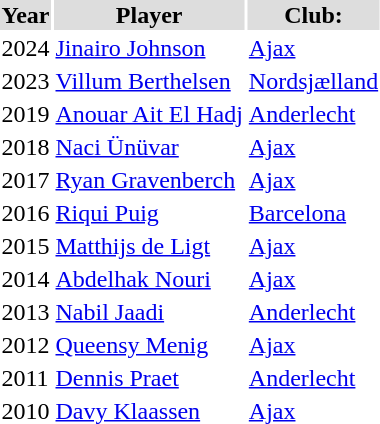<table class="toccolours" style="margin: 0 2em 0 2em;">
<tr>
<th bgcolor=DDDDDD><strong>Year</strong></th>
<th bgcolor=DDDDDD><strong>Player</strong></th>
<th bgcolor=DDDDDD><strong>Club:</strong></th>
</tr>
<tr>
<td>2024</td>
<td> <a href='#'>Jinairo Johnson</a></td>
<td> <a href='#'>Ajax</a></td>
</tr>
<tr>
<td>2023</td>
<td> <a href='#'>Villum Berthelsen</a></td>
<td> <a href='#'>Nordsjælland</a></td>
</tr>
<tr>
<td>2019</td>
<td> <a href='#'>Anouar Ait El Hadj</a></td>
<td> <a href='#'>Anderlecht</a></td>
</tr>
<tr>
<td>2018</td>
<td> <a href='#'>Naci Ünüvar</a></td>
<td> <a href='#'>Ajax</a></td>
</tr>
<tr>
<td>2017</td>
<td> <a href='#'>Ryan Gravenberch</a></td>
<td> <a href='#'>Ajax</a></td>
</tr>
<tr>
<td>2016</td>
<td> <a href='#'>Riqui Puig</a></td>
<td> <a href='#'>Barcelona</a></td>
</tr>
<tr>
<td>2015</td>
<td> <a href='#'>Matthijs de Ligt</a></td>
<td> <a href='#'>Ajax</a></td>
</tr>
<tr>
<td>2014</td>
<td> <a href='#'>Abdelhak Nouri</a></td>
<td> <a href='#'>Ajax</a></td>
</tr>
<tr>
<td>2013</td>
<td> <a href='#'>Nabil Jaadi</a></td>
<td> <a href='#'>Anderlecht</a></td>
</tr>
<tr>
<td>2012</td>
<td> <a href='#'>Queensy Menig</a></td>
<td> <a href='#'>Ajax</a></td>
</tr>
<tr>
<td>2011</td>
<td> <a href='#'>Dennis Praet</a></td>
<td> <a href='#'>Anderlecht</a></td>
</tr>
<tr>
<td>2010</td>
<td> <a href='#'>Davy Klaassen</a></td>
<td> <a href='#'>Ajax</a></td>
</tr>
</table>
